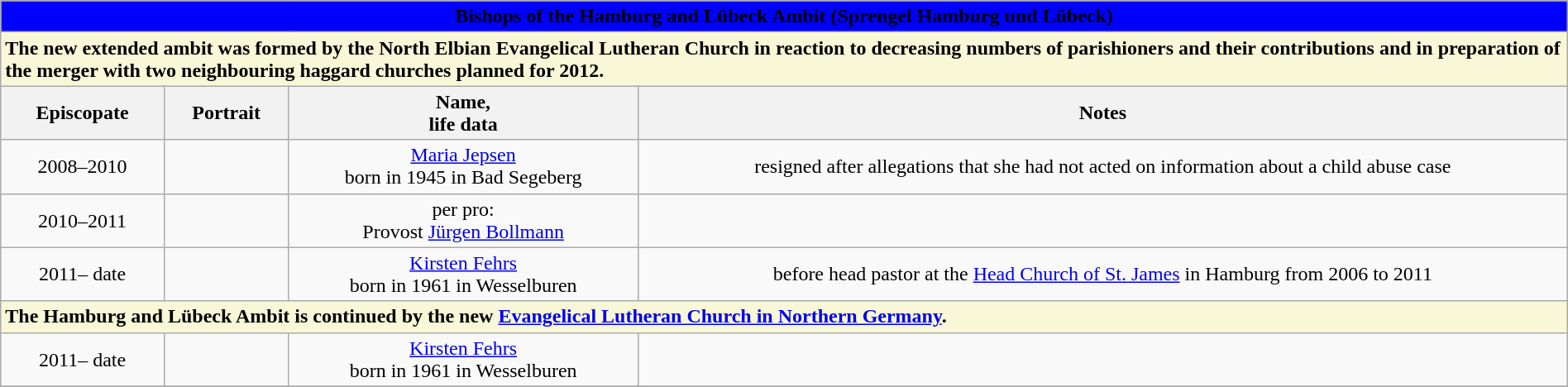<table width=100% class="wikitable">
<tr>
<td colspan="4" bgcolor=blue align=center><span><strong>Bishops of the Hamburg and Lübeck Ambit (Sprengel Hamburg und Lübeck)</strong></span></td>
</tr>
<tr>
<td colspan = "4" bgcolor = "F8F8D8" align="left"><strong>The new extended ambit was formed by the North Elbian Evangelical Lutheran Church in reaction to decreasing numbers of parishioners and their contributions and in preparation of the merger with two neighbouring haggard churches planned for 2012.</strong></td>
</tr>
<tr>
<th>Episcopate</th>
<th>Portrait</th>
<th>Name, <br>life data</th>
<th>Notes</th>
</tr>
<tr>
<td align=center>2008–2010</td>
<td align=center></td>
<td align="center"><a href='#'>Maria Jepsen</a><br>born in 1945 in Bad Segeberg<small></small></td>
<td align="center">resigned after allegations that she had not acted on information about a  child abuse case</td>
</tr>
<tr>
<td align=center>2010–2011</td>
<td align=center></td>
<td align="center">per pro:<br>Provost <a href='#'>Jürgen Bollmann</a><br><small></small></td>
<td align="center"></td>
</tr>
<tr>
<td align=center>2011– date</td>
<td align=center></td>
<td align="center"><a href='#'>Kirsten Fehrs</a><br>born in 1961 in Wesselburen<small></small></td>
<td align="center">before head pastor at the <a href='#'>Head Church of St. James</a> in Hamburg from 2006 to 2011</td>
</tr>
<tr>
<td colspan = "4" bgcolor = "F8F8D8" align="left"><strong>The Hamburg and Lübeck Ambit is continued by the new <a href='#'>Evangelical Lutheran Church in Northern Germany</a>.</strong></td>
</tr>
<tr>
<td align=center>2011– date</td>
<td align=center></td>
<td align="center"><a href='#'>Kirsten Fehrs</a><br>born in 1961 in Wesselburen<small></small></td>
<td align="center"></td>
</tr>
<tr>
</tr>
</table>
